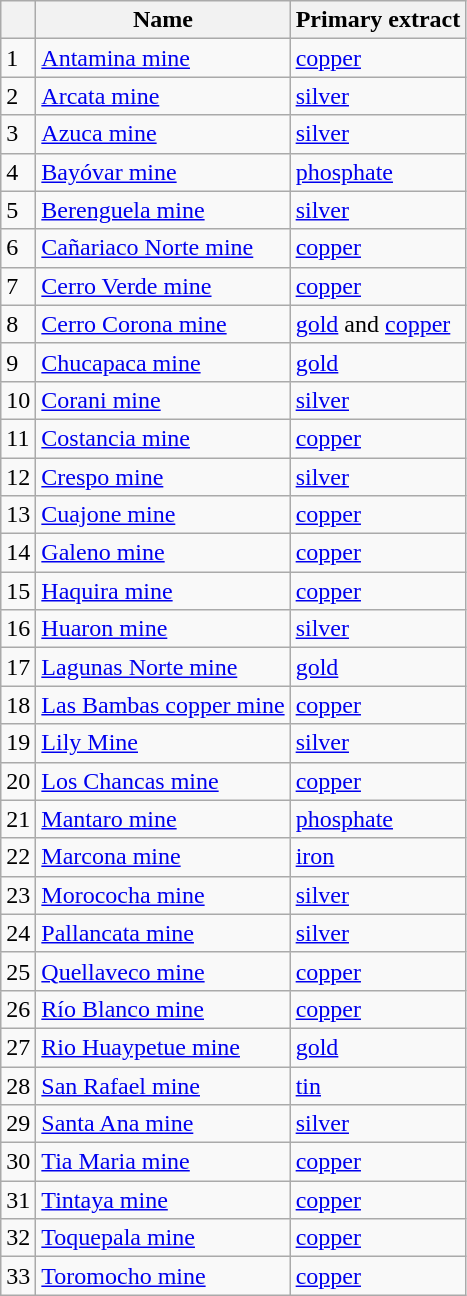<table class="wikitable sortable">
<tr>
<th></th>
<th>Name</th>
<th>Primary extract</th>
</tr>
<tr>
<td>1</td>
<td><a href='#'>Antamina mine</a></td>
<td><a href='#'>copper</a></td>
</tr>
<tr>
<td>2</td>
<td><a href='#'>Arcata mine</a></td>
<td><a href='#'>silver</a></td>
</tr>
<tr>
<td>3</td>
<td><a href='#'>Azuca mine</a></td>
<td><a href='#'>silver</a></td>
</tr>
<tr>
<td>4</td>
<td><a href='#'>Bayóvar mine</a></td>
<td><a href='#'>phosphate</a></td>
</tr>
<tr>
<td>5</td>
<td><a href='#'>Berenguela mine</a></td>
<td><a href='#'>silver</a></td>
</tr>
<tr>
<td>6</td>
<td><a href='#'>Cañariaco Norte mine</a></td>
<td><a href='#'>copper</a></td>
</tr>
<tr>
<td>7</td>
<td><a href='#'>Cerro Verde mine</a></td>
<td><a href='#'>copper</a></td>
</tr>
<tr>
<td>8</td>
<td><a href='#'>Cerro Corona mine</a></td>
<td><a href='#'>gold</a> and <a href='#'>copper</a></td>
</tr>
<tr>
<td>9</td>
<td><a href='#'>Chucapaca mine</a></td>
<td><a href='#'>gold</a></td>
</tr>
<tr>
<td>10</td>
<td><a href='#'>Corani mine</a></td>
<td><a href='#'>silver</a></td>
</tr>
<tr>
<td>11</td>
<td><a href='#'>Costancia mine</a></td>
<td><a href='#'>copper</a></td>
</tr>
<tr>
<td>12</td>
<td><a href='#'>Crespo mine</a></td>
<td><a href='#'>silver</a></td>
</tr>
<tr>
<td>13</td>
<td><a href='#'>Cuajone mine</a></td>
<td><a href='#'>copper</a></td>
</tr>
<tr>
<td>14</td>
<td><a href='#'>Galeno mine</a></td>
<td><a href='#'>copper</a></td>
</tr>
<tr>
<td>15</td>
<td><a href='#'>Haquira mine</a></td>
<td><a href='#'>copper</a></td>
</tr>
<tr>
<td>16</td>
<td><a href='#'>Huaron mine</a></td>
<td><a href='#'>silver</a></td>
</tr>
<tr>
<td>17</td>
<td><a href='#'>Lagunas Norte mine</a></td>
<td><a href='#'>gold</a></td>
</tr>
<tr>
<td>18</td>
<td><a href='#'>Las Bambas copper mine</a></td>
<td><a href='#'>copper</a></td>
</tr>
<tr>
<td>19</td>
<td><a href='#'>Lily Mine</a></td>
<td><a href='#'>silver</a></td>
</tr>
<tr>
<td>20</td>
<td><a href='#'>Los Chancas mine</a></td>
<td><a href='#'>copper</a></td>
</tr>
<tr>
<td>21</td>
<td><a href='#'>Mantaro mine</a></td>
<td><a href='#'>phosphate</a></td>
</tr>
<tr>
<td>22</td>
<td><a href='#'>Marcona mine</a></td>
<td><a href='#'>iron</a></td>
</tr>
<tr>
<td>23</td>
<td><a href='#'>Morococha mine</a></td>
<td><a href='#'>silver</a></td>
</tr>
<tr>
<td>24</td>
<td><a href='#'>Pallancata mine</a></td>
<td><a href='#'>silver</a></td>
</tr>
<tr>
<td>25</td>
<td><a href='#'>Quellaveco mine</a></td>
<td><a href='#'>copper</a></td>
</tr>
<tr>
<td>26</td>
<td><a href='#'>Río Blanco mine</a></td>
<td><a href='#'>copper</a></td>
</tr>
<tr>
<td>27</td>
<td><a href='#'>Rio Huaypetue mine</a></td>
<td><a href='#'>gold</a></td>
</tr>
<tr>
<td>28</td>
<td><a href='#'>San Rafael mine</a></td>
<td><a href='#'>tin</a></td>
</tr>
<tr>
<td>29</td>
<td><a href='#'>Santa Ana mine</a></td>
<td><a href='#'>silver</a></td>
</tr>
<tr>
<td>30</td>
<td><a href='#'>Tia Maria mine</a></td>
<td><a href='#'>copper</a></td>
</tr>
<tr>
<td>31</td>
<td><a href='#'>Tintaya mine</a></td>
<td><a href='#'>copper</a></td>
</tr>
<tr>
<td>32</td>
<td><a href='#'>Toquepala mine</a></td>
<td><a href='#'>copper</a></td>
</tr>
<tr>
<td>33</td>
<td><a href='#'>Toromocho mine</a></td>
<td><a href='#'>copper</a></td>
</tr>
</table>
